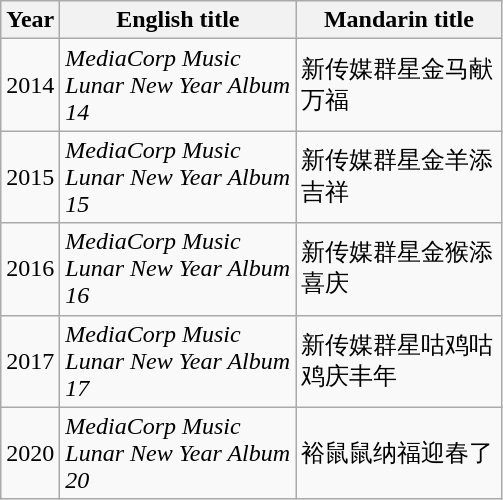<table class="wikitable sortable">
<tr>
<th width="30px">Year</th>
<th width="150px">English title</th>
<th width="130px">Mandarin title</th>
</tr>
<tr>
<td>2014</td>
<td><em>MediaCorp Music Lunar New Year Album 14</em></td>
<td>新传媒群星金马献万福</td>
</tr>
<tr>
<td>2015</td>
<td><em>MediaCorp Music Lunar New Year Album 15</em></td>
<td>新传媒群星金羊添吉祥</td>
</tr>
<tr>
<td>2016</td>
<td><em>MediaCorp Music Lunar New Year Album 16</em></td>
<td>新传媒群星金猴添喜庆</td>
</tr>
<tr>
<td>2017</td>
<td><em>MediaCorp Music Lunar New Year Album 17</em></td>
<td>新传媒群星咕鸡咕鸡庆丰年</td>
</tr>
<tr>
<td>2020</td>
<td><em>MediaCorp Music Lunar New Year Album 20</em></td>
<td>裕鼠鼠纳福迎春了</td>
</tr>
</table>
